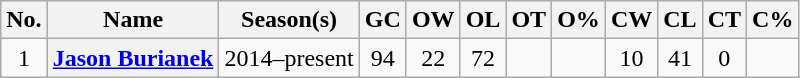<table class="wikitable sortable plainrowheaders" style="text-align:center">
<tr>
<th scope="col" class="unsortable">No.</th>
<th scope="col">Name</th>
<th scope="col">Season(s)</th>
<th scope="col">GC</th>
<th scope="col">OW</th>
<th scope="col">OL</th>
<th scope="col">OT</th>
<th scope="col">O%</th>
<th scope="col">CW</th>
<th scope="col">CL</th>
<th scope="col">CT</th>
<th scope="col">C%</th>
</tr>
<tr>
<td>1</td>
<th scope="row"><a href='#'>Jason Burianek</a></th>
<td>2014–present</td>
<td>94</td>
<td>22</td>
<td>72</td>
<td></td>
<td></td>
<td>10</td>
<td>41</td>
<td>0</td>
<td></td>
</tr>
</table>
